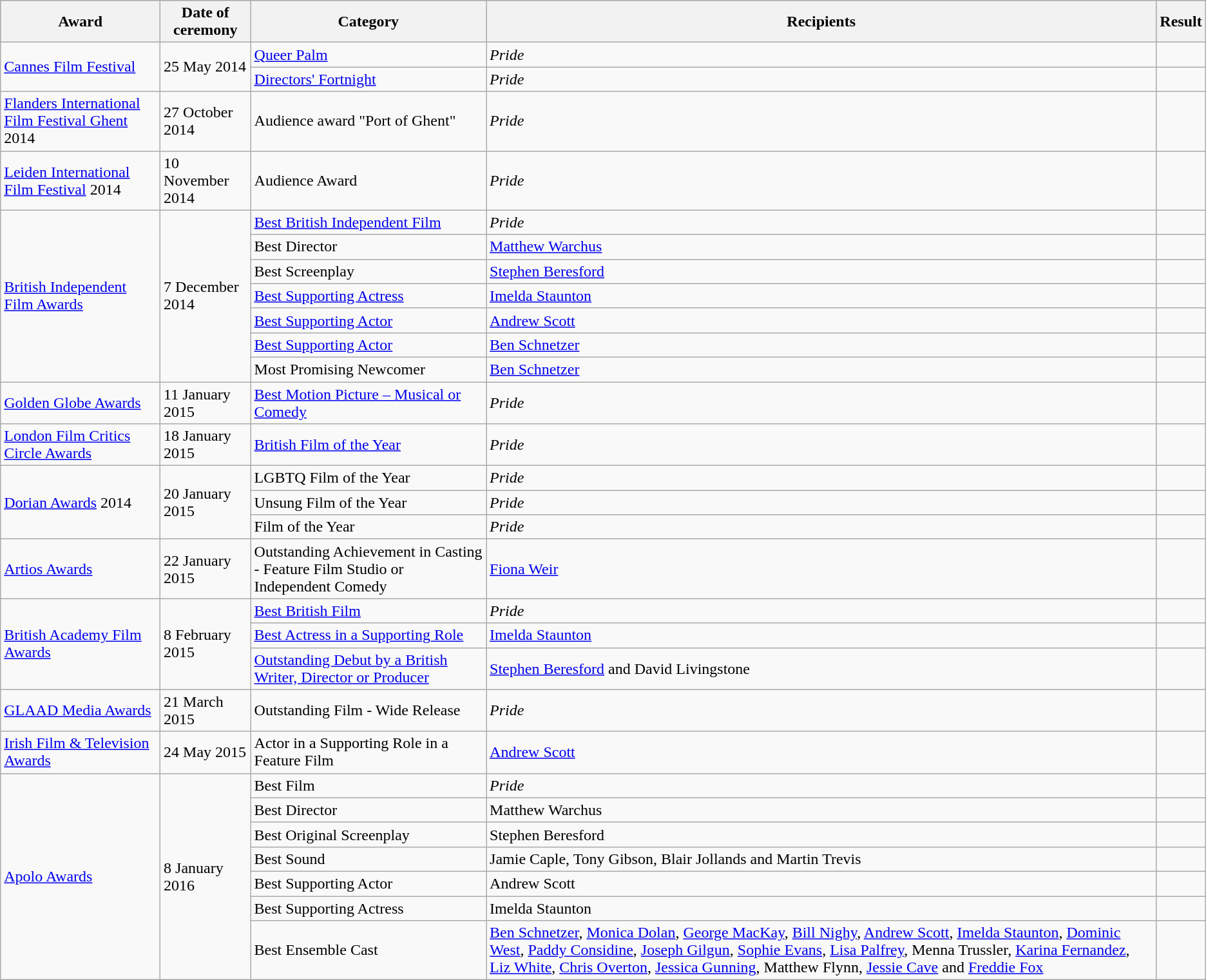<table class="wikitable plainrowheaders sortable">
<tr style="background:#ccc; text-align:center;">
<th scope="col" class="unsortable">Award</th>
<th scope="col" class="sortable">Date of ceremony</th>
<th scope="col">Category</th>
<th scope="col">Recipients</th>
<th scope="col">Result</th>
</tr>
<tr>
<td scope="row" rowspan="2"><a href='#'>Cannes Film Festival</a></td>
<td scope="row" rowspan="2">25 May 2014</td>
<td><a href='#'>Queer Palm</a></td>
<td><em>Pride</em></td>
<td></td>
</tr>
<tr>
<td><a href='#'>Directors' Fortnight</a></td>
<td><em>Pride</em></td>
<td></td>
</tr>
<tr>
<td><a href='#'>Flanders International Film Festival Ghent</a> 2014</td>
<td>27 October 2014</td>
<td>Audience award "Port of Ghent"</td>
<td><em>Pride</em></td>
<td></td>
</tr>
<tr>
<td><a href='#'>Leiden International Film Festival</a> 2014</td>
<td>10 November 2014</td>
<td>Audience Award</td>
<td><em>Pride</em></td>
<td></td>
</tr>
<tr>
<td scope="row" rowspan="7"><a href='#'>British Independent Film Awards</a></td>
<td rowspan="7">7 December 2014</td>
<td><a href='#'>Best British Independent Film</a></td>
<td><em>Pride</em></td>
<td></td>
</tr>
<tr>
<td>Best Director</td>
<td><a href='#'>Matthew Warchus</a></td>
<td></td>
</tr>
<tr>
<td>Best Screenplay</td>
<td><a href='#'>Stephen Beresford</a></td>
<td></td>
</tr>
<tr>
<td><a href='#'>Best Supporting Actress</a></td>
<td><a href='#'>Imelda Staunton</a></td>
<td></td>
</tr>
<tr>
<td><a href='#'>Best Supporting Actor</a></td>
<td><a href='#'>Andrew Scott</a></td>
<td></td>
</tr>
<tr>
<td><a href='#'>Best Supporting Actor</a></td>
<td><a href='#'>Ben Schnetzer</a></td>
<td></td>
</tr>
<tr>
<td>Most Promising Newcomer</td>
<td><a href='#'>Ben Schnetzer</a></td>
<td></td>
</tr>
<tr>
<td><a href='#'>Golden Globe Awards</a></td>
<td>11 January 2015</td>
<td><a href='#'>Best Motion Picture – Musical or Comedy</a></td>
<td><em>Pride</em></td>
<td></td>
</tr>
<tr>
<td><a href='#'>London Film Critics Circle Awards</a></td>
<td>18 January 2015</td>
<td><a href='#'>British Film of the Year</a></td>
<td><em>Pride</em></td>
<td></td>
</tr>
<tr>
<td scope="row" rowspan="3"><a href='#'>Dorian Awards</a> 2014</td>
<td scope="row" rowspan="3">20 January 2015</td>
<td>LGBTQ Film of the Year</td>
<td><em>Pride</em></td>
<td></td>
</tr>
<tr>
<td>Unsung Film of the Year</td>
<td><em>Pride</em></td>
<td></td>
</tr>
<tr>
<td>Film of the Year</td>
<td><em>Pride</em></td>
<td></td>
</tr>
<tr>
<td><a href='#'>Artios Awards</a></td>
<td>22 January 2015</td>
<td>Outstanding Achievement in Casting - Feature Film Studio or Independent Comedy</td>
<td><a href='#'>Fiona Weir</a></td>
<td></td>
</tr>
<tr>
<td scope="row" rowspan="3"><a href='#'>British Academy Film Awards</a></td>
<td scope="row" rowspan="3">8 February 2015</td>
<td><a href='#'>Best British Film</a></td>
<td><em>Pride</em></td>
<td></td>
</tr>
<tr>
<td><a href='#'>Best Actress in a Supporting Role</a></td>
<td><a href='#'>Imelda Staunton</a></td>
<td></td>
</tr>
<tr>
<td><a href='#'>Outstanding Debut by a British Writer, Director or Producer</a></td>
<td><a href='#'>Stephen Beresford</a> and David Livingstone</td>
<td></td>
</tr>
<tr>
<td><a href='#'>GLAAD Media Awards</a></td>
<td>21 March 2015</td>
<td>Outstanding Film - Wide Release</td>
<td><em>Pride</em></td>
<td></td>
</tr>
<tr>
<td><a href='#'>Irish Film & Television Awards</a></td>
<td>24 May 2015</td>
<td>Actor in a Supporting Role in a Feature Film</td>
<td><a href='#'>Andrew Scott</a></td>
<td></td>
</tr>
<tr>
<td rowspan="7"><a href='#'>Apolo Awards</a></td>
<td rowspan="7">8 January 2016</td>
<td>Best Film</td>
<td><em>Pride</em></td>
<td></td>
</tr>
<tr>
<td>Best Director</td>
<td>Matthew Warchus</td>
<td></td>
</tr>
<tr>
<td>Best Original Screenplay</td>
<td>Stephen Beresford</td>
<td></td>
</tr>
<tr>
<td>Best Sound</td>
<td>Jamie Caple, Tony Gibson, Blair Jollands and Martin Trevis</td>
<td></td>
</tr>
<tr>
<td>Best Supporting Actor</td>
<td>Andrew Scott</td>
<td></td>
</tr>
<tr>
<td>Best Supporting Actress</td>
<td>Imelda Staunton</td>
<td></td>
</tr>
<tr>
<td>Best Ensemble Cast</td>
<td><a href='#'>Ben Schnetzer</a>, <a href='#'>Monica Dolan</a>, <a href='#'>George MacKay</a>, <a href='#'>Bill Nighy</a>, <a href='#'>Andrew Scott</a>, <a href='#'>Imelda Staunton</a>, <a href='#'>Dominic West</a>, <a href='#'>Paddy Considine</a>, <a href='#'>Joseph Gilgun</a>, <a href='#'>Sophie Evans</a>, <a href='#'>Lisa Palfrey</a>, Menna Trussler, <a href='#'>Karina Fernandez</a>, <a href='#'>Liz White</a>, <a href='#'>Chris Overton</a>, <a href='#'>Jessica Gunning</a>, Matthew Flynn, <a href='#'>Jessie Cave</a> and <a href='#'>Freddie Fox</a></td>
<td></td>
</tr>
</table>
